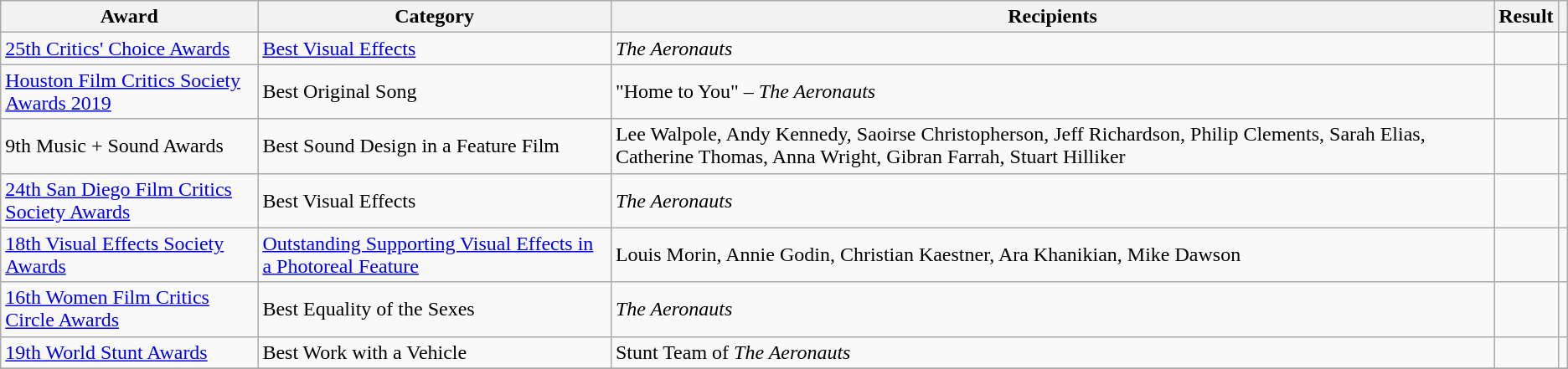<table class="wikitable plainrowheaders sortable">
<tr>
<th scope="col">Award</th>
<th scope="col">Category</th>
<th scope="col">Recipients</th>
<th scope="col">Result</th>
<th scope="col" class="unsortable"></th>
</tr>
<tr>
<td scope="row"><a href='#'>25th Critics' Choice Awards</a></td>
<td><a href='#'>Best Visual Effects</a></td>
<td><em>The Aeronauts</em></td>
<td></td>
<td style="text-align:center;"></td>
</tr>
<tr>
<td scope="row"><a href='#'>Houston Film Critics Society Awards 2019</a></td>
<td>Best Original Song</td>
<td>"Home to You" – <em>The Aeronauts</em></td>
<td></td>
<td style="text-align:center;"></td>
</tr>
<tr>
<td scope="row">9th Music + Sound Awards</td>
<td>Best Sound Design in a Feature Film</td>
<td>Lee Walpole, Andy Kennedy, Saoirse Christopherson, Jeff Richardson, Philip Clements, Sarah Elias, Catherine Thomas, Anna Wright, Gibran Farrah, Stuart Hilliker</td>
<td></td>
<td></td>
</tr>
<tr>
<td scope="row"><a href='#'>24th San Diego Film Critics Society Awards</a></td>
<td>Best Visual Effects</td>
<td><em>The Aeronauts</em></td>
<td></td>
<td style="text-align:center;"></td>
</tr>
<tr>
<td scope="row"><a href='#'>18th Visual Effects Society Awards</a></td>
<td><a href='#'>Outstanding Supporting Visual Effects in a Photoreal Feature</a></td>
<td>Louis Morin, Annie Godin, Christian Kaestner, Ara Khanikian, Mike Dawson</td>
<td></td>
<td style="text-align:center;"></td>
</tr>
<tr>
<td scope="row"><a href='#'>16th Women Film Critics Circle Awards</a></td>
<td>Best Equality of the Sexes</td>
<td><em>The Aeronauts</em></td>
<td></td>
<td style="text-align:center;"></td>
</tr>
<tr>
<td scope="row"><a href='#'>19th World Stunt Awards</a></td>
<td>Best Work with a Vehicle</td>
<td>Stunt Team of <em>The Aeronauts</em></td>
<td></td>
<td style="text-align:center;"></td>
</tr>
<tr>
</tr>
</table>
